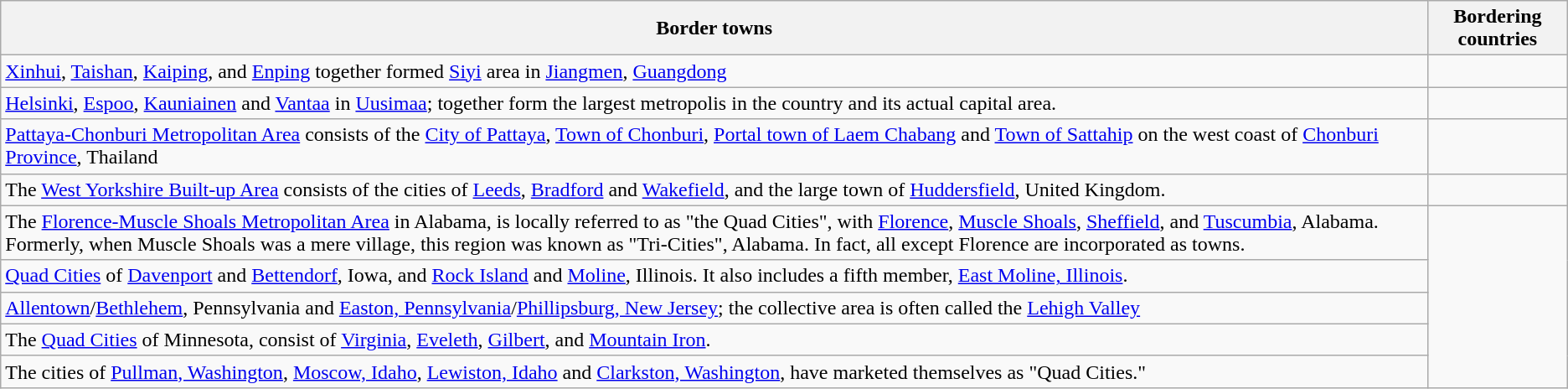<table class="wikitable sortable">
<tr>
<th>Border towns</th>
<th>Bordering countries</th>
</tr>
<tr>
<td><a href='#'>Xinhui</a>, <a href='#'>Taishan</a>, <a href='#'>Kaiping</a>, and <a href='#'>Enping</a> together formed <a href='#'>Siyi</a> area in <a href='#'>Jiangmen</a>, <a href='#'>Guangdong</a></td>
<td></td>
</tr>
<tr>
<td><a href='#'>Helsinki</a>, <a href='#'>Espoo</a>, <a href='#'>Kauniainen</a> and <a href='#'>Vantaa</a> in <a href='#'>Uusimaa</a>; together form the largest metropolis in the country and its actual capital area.</td>
<td></td>
</tr>
<tr>
<td><a href='#'>Pattaya-Chonburi Metropolitan Area</a> consists of the <a href='#'>City of Pattaya</a>, <a href='#'>Town of Chonburi</a>, <a href='#'>Portal town of Laem Chabang</a> and <a href='#'>Town of Sattahip</a> on the west coast of <a href='#'>Chonburi Province</a>, Thailand</td>
<td></td>
</tr>
<tr>
<td>The <a href='#'>West Yorkshire Built-up Area</a> consists of the cities of <a href='#'>Leeds</a>, <a href='#'>Bradford</a> and <a href='#'>Wakefield</a>, and the large town of <a href='#'>Huddersfield</a>, United Kingdom.</td>
<td></td>
</tr>
<tr>
<td>The <a href='#'>Florence-Muscle Shoals Metropolitan Area</a> in Alabama, is locally referred to as "the Quad Cities", with <a href='#'>Florence</a>, <a href='#'>Muscle Shoals</a>, <a href='#'>Sheffield</a>, and <a href='#'>Tuscumbia</a>, Alabama. Formerly, when Muscle Shoals was a mere village, this region was known as "Tri-Cities", Alabama. In fact, all except Florence are incorporated as towns.</td>
<td rowspan="5"></td>
</tr>
<tr>
<td><a href='#'>Quad Cities</a> of <a href='#'>Davenport</a> and <a href='#'>Bettendorf</a>, Iowa, and <a href='#'>Rock Island</a> and <a href='#'>Moline</a>, Illinois. It also includes a fifth member, <a href='#'>East Moline, Illinois</a>.</td>
</tr>
<tr>
<td><a href='#'>Allentown</a>/<a href='#'>Bethlehem</a>, Pennsylvania and <a href='#'>Easton, Pennsylvania</a>/<a href='#'>Phillipsburg, New Jersey</a>; the collective area is often called the <a href='#'>Lehigh Valley</a></td>
</tr>
<tr>
<td>The <a href='#'>Quad Cities</a> of Minnesota, consist of <a href='#'>Virginia</a>, <a href='#'>Eveleth</a>, <a href='#'>Gilbert</a>, and <a href='#'>Mountain Iron</a>.</td>
</tr>
<tr>
<td>The cities of <a href='#'>Pullman, Washington</a>, <a href='#'>Moscow, Idaho</a>, <a href='#'>Lewiston, Idaho</a> and <a href='#'>Clarkston, Washington</a>, have marketed themselves as "Quad Cities."</td>
</tr>
</table>
